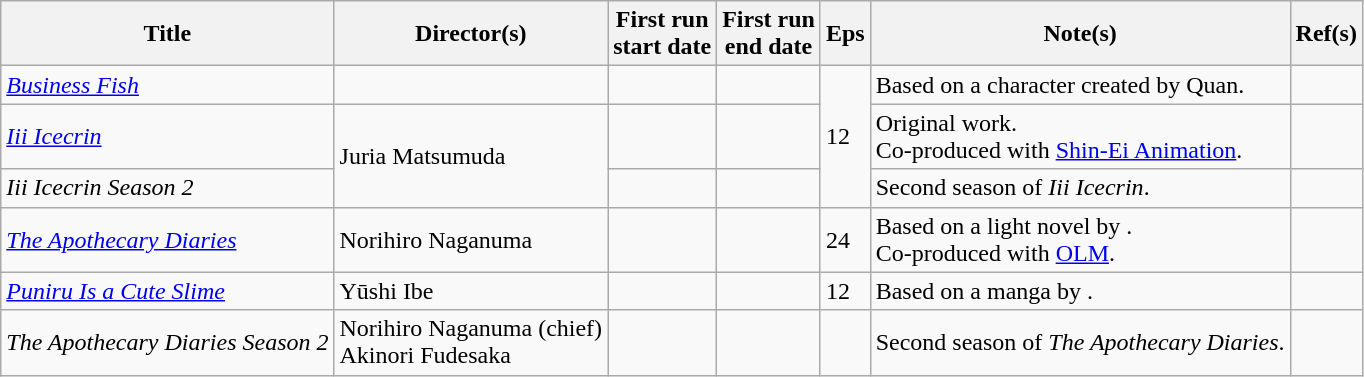<table class="wikitable sortable">
<tr>
<th scope="col">Title</th>
<th scope="col">Director(s)</th>
<th scope="col">First run<br>start date</th>
<th scope="col">First run<br>end date</th>
<th scope="col" class="unsortable">Eps</th>
<th scope="col" class="unsortable">Note(s)</th>
<th scope="col" class="unsortable">Ref(s)</th>
</tr>
<tr>
<td><em><a href='#'>Business Fish</a></em></td>
<td></td>
<td></td>
<td></td>
<td rowspan="3">12</td>
<td>Based on a character created by Quan.</td>
<td></td>
</tr>
<tr>
<td><em><a href='#'>Iii Icecrin</a></em></td>
<td rowspan="2">Juria Matsumuda</td>
<td></td>
<td></td>
<td>Original work.<br>Co-produced with <a href='#'>Shin-Ei Animation</a>.</td>
<td></td>
</tr>
<tr>
<td><em>Iii Icecrin Season 2</em></td>
<td></td>
<td></td>
<td>Second season of <em>Iii Icecrin</em>.</td>
<td></td>
</tr>
<tr>
<td><em><a href='#'>The Apothecary Diaries</a></em></td>
<td>Norihiro Naganuma</td>
<td></td>
<td></td>
<td>24</td>
<td>Based on a light novel by .<br>Co-produced with <a href='#'>OLM</a>.</td>
<td></td>
</tr>
<tr>
<td><em><a href='#'>Puniru Is a Cute Slime</a></em></td>
<td>Yūshi Ibe</td>
<td></td>
<td></td>
<td>12</td>
<td>Based on a manga by .</td>
<td></td>
</tr>
<tr>
<td><em>The Apothecary Diaries Season 2</em></td>
<td>Norihiro Naganuma (chief)<br>Akinori Fudesaka</td>
<td></td>
<td></td>
<td></td>
<td>Second season of <em>The Apothecary Diaries</em>.</td>
<td></td>
</tr>
</table>
